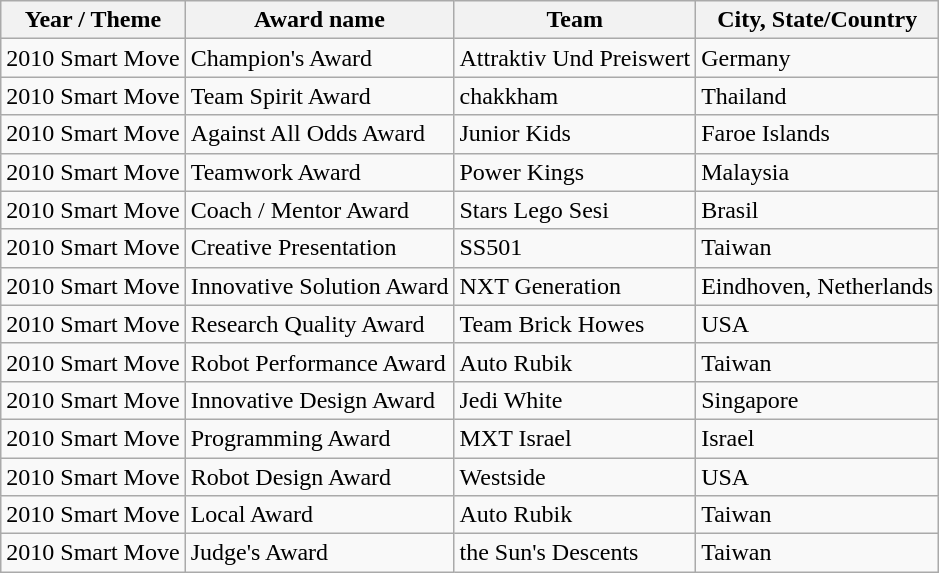<table class="wikitable">
<tr>
<th>Year / Theme</th>
<th>Award name</th>
<th>Team</th>
<th>City, State/Country</th>
</tr>
<tr>
<td>2010 Smart Move</td>
<td>Champion's Award</td>
<td>Attraktiv Und Preiswert</td>
<td>Germany</td>
</tr>
<tr>
<td>2010 Smart Move</td>
<td>Team Spirit Award</td>
<td>chakkham</td>
<td>Thailand</td>
</tr>
<tr>
<td>2010 Smart Move</td>
<td>Against All Odds Award</td>
<td>Junior Kids</td>
<td>Faroe Islands</td>
</tr>
<tr>
<td>2010 Smart Move</td>
<td>Teamwork Award</td>
<td>Power Kings</td>
<td>Malaysia</td>
</tr>
<tr>
<td>2010 Smart Move</td>
<td>Coach / Mentor Award</td>
<td>Stars Lego Sesi</td>
<td>Brasil</td>
</tr>
<tr>
<td>2010 Smart Move</td>
<td>Creative Presentation</td>
<td>SS501</td>
<td>Taiwan</td>
</tr>
<tr>
<td>2010 Smart Move</td>
<td>Innovative Solution Award</td>
<td>NXT Generation</td>
<td>Eindhoven, Netherlands</td>
</tr>
<tr>
<td>2010 Smart Move</td>
<td>Research Quality Award</td>
<td>Team Brick Howes</td>
<td>USA</td>
</tr>
<tr>
<td>2010 Smart Move</td>
<td>Robot Performance Award</td>
<td>Auto Rubik</td>
<td>Taiwan</td>
</tr>
<tr>
<td>2010 Smart Move</td>
<td>Innovative Design Award</td>
<td>Jedi White</td>
<td>Singapore</td>
</tr>
<tr>
<td>2010 Smart Move</td>
<td>Programming Award</td>
<td>MXT Israel</td>
<td>Israel</td>
</tr>
<tr>
<td>2010 Smart Move</td>
<td>Robot Design Award</td>
<td>Westside</td>
<td>USA</td>
</tr>
<tr>
<td>2010 Smart Move</td>
<td>Local Award</td>
<td>Auto Rubik</td>
<td>Taiwan</td>
</tr>
<tr>
<td>2010 Smart Move</td>
<td>Judge's Award</td>
<td>the Sun's Descents</td>
<td>Taiwan</td>
</tr>
</table>
